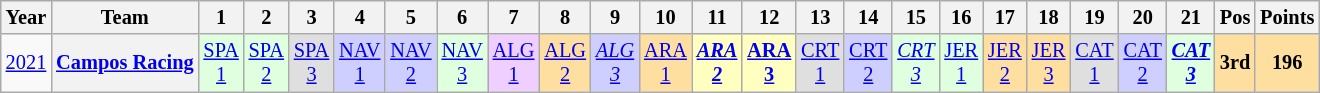<table class="wikitable" style="text-align:center; font-size:85%">
<tr>
<th>Year</th>
<th>Team</th>
<th>1</th>
<th>2</th>
<th>3</th>
<th>4</th>
<th>5</th>
<th>6</th>
<th>7</th>
<th>8</th>
<th>9</th>
<th>10</th>
<th>11</th>
<th>12</th>
<th>13</th>
<th>14</th>
<th>15</th>
<th>16</th>
<th>17</th>
<th>18</th>
<th>19</th>
<th>20</th>
<th>21</th>
<th>Pos</th>
<th>Points</th>
</tr>
<tr>
<td><a href='#'>2021</a></td>
<th nowrap><a href='#'>Campos Racing</a></th>
<td style="background:#DFFFDF;"><a href='#'>SPA<br>1</a><br></td>
<td style="background:#DFFFDF;"><a href='#'>SPA<br>2</a><br></td>
<td style="background:#DFDFDF;"><a href='#'>SPA<br>3</a><br></td>
<td style="background:#CFCFFF;"><a href='#'>NAV<br>1</a><br></td>
<td style="background:#CFCFFF;"><a href='#'>NAV<br>2</a><br></td>
<td style="background:#DFFFDF;"><a href='#'>NAV<br>3</a><br></td>
<td style="background:#EFCFFF;"><a href='#'>ALG<br>1</a><br></td>
<td style="background:#FFDF9F;"><a href='#'>ALG<br>2</a><br></td>
<td style="background:#CFCFFF;"><em><a href='#'>ALG<br>3</a></em><br></td>
<td style="background:#FFDF9F;"><a href='#'>ARA<br>1</a><br></td>
<td style="background:#FFFFBF;"><strong><em><a href='#'>ARA<br>2</a></em></strong><br></td>
<td style="background:#FFFFBF;"><strong><a href='#'>ARA<br>3</a></strong><br></td>
<td style="background:#DFDFDF;"><a href='#'>CRT<br>1</a><br></td>
<td style="background:#CFCFFF;"><a href='#'>CRT<br>2</a><br></td>
<td style="background:#DFFFDF;"><em><a href='#'>CRT<br>3</a></em><br></td>
<td style="background:#DFFFDF;"><a href='#'>JER<br>1</a><br></td>
<td style="background:#FFDF9F;"><a href='#'>JER<br>2</a><br></td>
<td style="background:#FFDF9F;"><a href='#'>JER<br>3</a><br></td>
<td style="background:#DFDFDF;"><a href='#'>CAT<br>1</a><br></td>
<td style="background:#CFCFFF;"><a href='#'>CAT<br>2</a><br></td>
<td style="background:#DFFFDF;"><strong><em><a href='#'>CAT<br>3</a></em></strong><br></td>
<th style="background:#FFDF9F;">3rd</th>
<th style="background:#FFDF9F;">196</th>
</tr>
</table>
